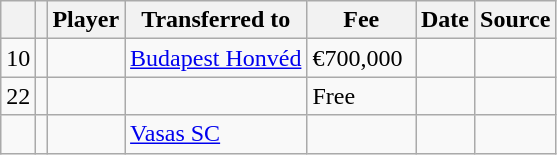<table class="wikitable plainrowheaders sortable">
<tr>
<th></th>
<th></th>
<th scope=col>Player</th>
<th>Transferred to</th>
<th !scope=col; style="width: 65px;">Fee</th>
<th scope=col>Date</th>
<th scope=col>Source</th>
</tr>
<tr>
<td align=center>10</td>
<td align=center></td>
<td></td>
<td> <a href='#'>Budapest Honvéd</a></td>
<td>€700,000</td>
<td></td>
<td></td>
</tr>
<tr>
<td align=center>22</td>
<td align=center></td>
<td></td>
<td></td>
<td>Free</td>
<td></td>
<td></td>
</tr>
<tr>
<td align=center></td>
<td align=center></td>
<td></td>
<td> <a href='#'>Vasas SC</a></td>
<td></td>
<td></td>
<td></td>
</tr>
</table>
